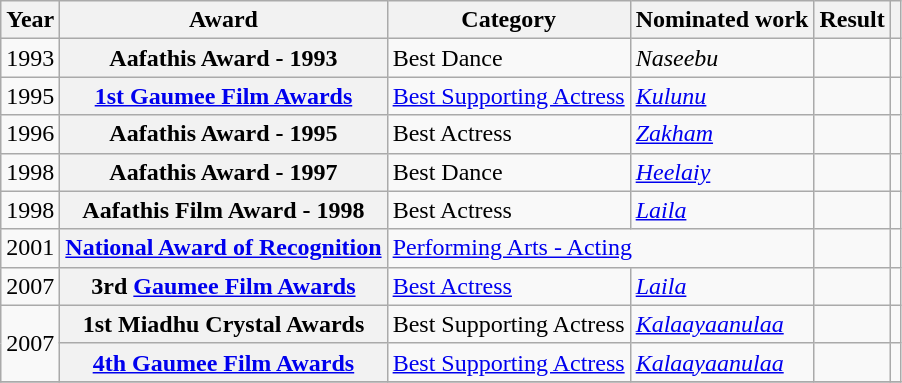<table class="wikitable plainrowheaders sortable">
<tr>
<th scope="col">Year</th>
<th scope="col">Award</th>
<th scope="col">Category</th>
<th scope="col">Nominated work</th>
<th scope="col">Result</th>
<th scope="col" class="unsortable"></th>
</tr>
<tr>
<td>1993</td>
<th scope="row">Aafathis Award - 1993</th>
<td>Best Dance</td>
<td><em>Naseebu</em></td>
<td></td>
<td></td>
</tr>
<tr>
<td>1995</td>
<th scope="row"><a href='#'>1st Gaumee Film Awards</a></th>
<td><a href='#'>Best Supporting Actress</a></td>
<td><em><a href='#'>Kulunu</a></em></td>
<td></td>
<td style="text-align:center;"></td>
</tr>
<tr>
<td>1996</td>
<th scope="row">Aafathis Award - 1995</th>
<td>Best Actress</td>
<td><em><a href='#'>Zakham</a></em></td>
<td></td>
<td></td>
</tr>
<tr>
<td>1998</td>
<th scope="row">Aafathis Award - 1997</th>
<td>Best Dance</td>
<td><em><a href='#'>Heelaiy</a></em></td>
<td></td>
<td style="text-align:center;"></td>
</tr>
<tr>
<td>1998</td>
<th scope="row">Aafathis Film Award - 1998</th>
<td>Best Actress</td>
<td><a href='#'><em>Laila</em></a></td>
<td></td>
<td></td>
</tr>
<tr>
<td>2001</td>
<th scope="row"><a href='#'>National Award of Recognition</a></th>
<td colspan="2"><a href='#'>Performing Arts - Acting</a></td>
<td></td>
<td style="text-align:center;"></td>
</tr>
<tr>
<td>2007</td>
<th scope="row">3rd <a href='#'>Gaumee Film Awards</a></th>
<td><a href='#'>Best Actress</a></td>
<td><a href='#'><em>Laila</em></a></td>
<td></td>
<td></td>
</tr>
<tr>
<td rowspan="2">2007</td>
<th scope="row">1st Miadhu Crystal Awards</th>
<td>Best Supporting Actress</td>
<td><em><a href='#'>Kalaayaanulaa</a></em></td>
<td></td>
<td style="text-align:center;"></td>
</tr>
<tr>
<th scope="row"><a href='#'>4th Gaumee Film Awards</a></th>
<td><a href='#'>Best Supporting Actress</a></td>
<td><em><a href='#'>Kalaayaanulaa</a></em></td>
<td></td>
<td style="text-align:center;"></td>
</tr>
<tr>
</tr>
</table>
